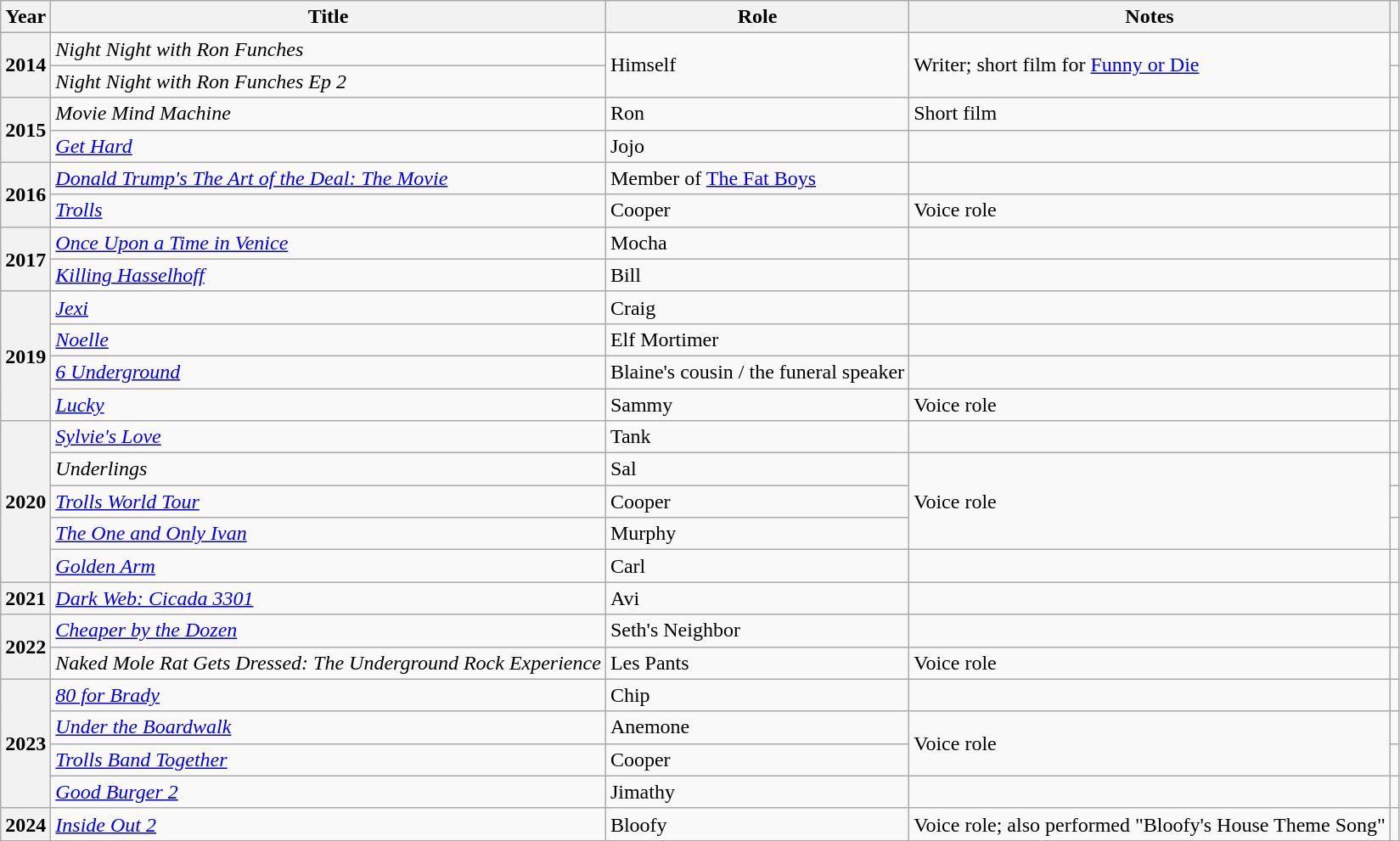<table class="wikitable sortable plainrowheaders">
<tr>
<th>Year</th>
<th>Title</th>
<th>Role</th>
<th>Notes</th>
<th class="unsortable"></th>
</tr>
<tr>
<th rowspan="2" scope="row">2014</th>
<td><em>Night Night with Ron Funches</em></td>
<td rowspan="2">Himself</td>
<td rowspan="2">Writer; short film for <a href='#'>Funny or Die</a></td>
<td style="text-align:center;"></td>
</tr>
<tr>
<td><em>Night Night with Ron Funches Ep 2</em></td>
<td style="text-align:center;"></td>
</tr>
<tr>
<th rowspan="2" scope="row">2015</th>
<td><em>Movie Mind Machine</em></td>
<td>Ron</td>
<td>Short film</td>
<td style="text-align:center;"></td>
</tr>
<tr>
<td><em><a href='#'>Get Hard</a></em></td>
<td>Jojo</td>
<td></td>
<td style="text-align:center;"></td>
</tr>
<tr>
<th rowspan="2" scope="row">2016</th>
<td><em><a href='#'>Donald Trump's The Art of the Deal: The Movie</a></em></td>
<td>Member of <a href='#'>The Fat Boys</a></td>
<td></td>
<td style="text-align:center;"></td>
</tr>
<tr>
<td><em><a href='#'>Trolls</a></em></td>
<td>Cooper</td>
<td>Voice role</td>
<td style="text-align:center;"></td>
</tr>
<tr>
<th rowspan="2" scope="row">2017</th>
<td><em><a href='#'>Once Upon a Time in Venice</a></em></td>
<td>Mocha</td>
<td></td>
<td style="text-align:center;"></td>
</tr>
<tr>
<td><em><a href='#'>Killing Hasselhoff</a></em></td>
<td>Bill</td>
<td></td>
<td style="text-align:center;"></td>
</tr>
<tr>
<th rowspan="4" scope="row">2019</th>
<td><em><a href='#'>Jexi</a></em></td>
<td>Craig</td>
<td></td>
<td style="text-align:center;"></td>
</tr>
<tr>
<td><em><a href='#'>Noelle</a></em></td>
<td>Elf Mortimer</td>
<td></td>
<td style="text-align:center;"></td>
</tr>
<tr>
<td><em><a href='#'>6 Underground</a></em></td>
<td>Blaine's cousin / the funeral speaker</td>
<td></td>
<td style="text-align:center;"></td>
</tr>
<tr>
<td><em><a href='#'>Lucky</a></em></td>
<td>Sammy</td>
<td>Voice role</td>
<td style="text-align:center;"></td>
</tr>
<tr>
<th rowspan="5" scope="row">2020</th>
<td><em><a href='#'>Sylvie's Love</a></em></td>
<td>Tank</td>
<td></td>
<td style="text-align:center;"></td>
</tr>
<tr>
<td><em>Underlings</em></td>
<td>Sal</td>
<td rowspan="3">Voice role</td>
<td style="text-align:center;"></td>
</tr>
<tr>
<td><em><a href='#'>Trolls World Tour</a></em></td>
<td>Cooper</td>
<td style="text-align:center;"></td>
</tr>
<tr>
<td><em><a href='#'>The One and Only Ivan</a></em></td>
<td>Murphy</td>
<td style="text-align:center;"></td>
</tr>
<tr>
<td><em><a href='#'>Golden Arm</a></em></td>
<td>Carl</td>
<td></td>
<td style="text-align:center;"></td>
</tr>
<tr>
<th scope="row">2021</th>
<td><em><a href='#'>Dark Web: Cicada 3301</a></em></td>
<td>Avi</td>
<td></td>
<td style="text-align:center;"></td>
</tr>
<tr>
<th rowspan="2" scope="row">2022</th>
<td><em><a href='#'>Cheaper by the Dozen</a></em></td>
<td>Seth's Neighbor</td>
<td></td>
<td style="text-align:center;"></td>
</tr>
<tr>
<td><em>Naked Mole Rat Gets Dressed: The Underground Rock Experience</em></td>
<td>Les Pants</td>
<td>Voice role</td>
<td style="text-align:center;"></td>
</tr>
<tr>
<th rowspan="4" scope="row">2023</th>
<td><em><a href='#'>80 for Brady</a></em></td>
<td>Chip</td>
<td></td>
<td style="text-align:center;"></td>
</tr>
<tr>
<td><em><a href='#'>Under the Boardwalk</a></em></td>
<td>Anemone</td>
<td rowspan="2">Voice role</td>
<td style="text-align:center;"></td>
</tr>
<tr>
<td><em><a href='#'>Trolls Band Together</a></em></td>
<td>Cooper</td>
<td style="text-align:center;"></td>
</tr>
<tr>
<td><em><a href='#'>Good Burger 2</a></em></td>
<td>Jimathy</td>
<td></td>
<td style="text-align:center;"></td>
</tr>
<tr>
<th scope="row">2024</th>
<td><em><a href='#'>Inside Out 2</a></em></td>
<td>Bloofy</td>
<td>Voice role; also performed "Bloofy's House Theme Song"</td>
<td></td>
</tr>
<tr>
</tr>
</table>
